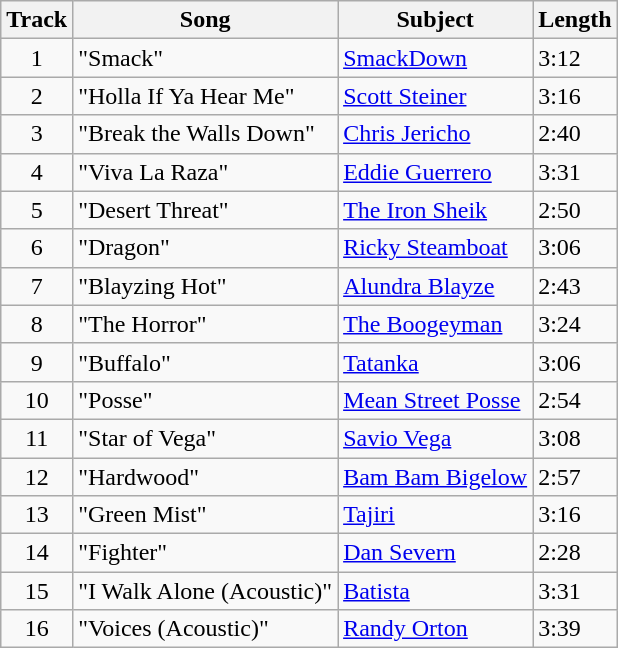<table class="wikitable">
<tr>
<th>Track</th>
<th>Song</th>
<th>Subject</th>
<th>Length</th>
</tr>
<tr>
<td align="center">1</td>
<td>"Smack"</td>
<td><a href='#'>SmackDown</a></td>
<td>3:12</td>
</tr>
<tr>
<td align="center">2</td>
<td>"Holla If Ya Hear Me"</td>
<td><a href='#'>Scott Steiner</a></td>
<td>3:16</td>
</tr>
<tr>
<td align="center">3</td>
<td>"Break the Walls Down"</td>
<td><a href='#'>Chris Jericho</a></td>
<td>2:40</td>
</tr>
<tr>
<td align="center">4</td>
<td>"Viva La Raza"</td>
<td><a href='#'>Eddie Guerrero</a></td>
<td>3:31</td>
</tr>
<tr>
<td align="center">5</td>
<td>"Desert Threat"</td>
<td><a href='#'>The Iron Sheik</a></td>
<td>2:50</td>
</tr>
<tr>
<td align="center">6</td>
<td>"Dragon"</td>
<td><a href='#'>Ricky Steamboat</a></td>
<td>3:06</td>
</tr>
<tr>
<td align="center">7</td>
<td>"Blayzing Hot"</td>
<td><a href='#'>Alundra Blayze</a></td>
<td>2:43</td>
</tr>
<tr>
<td align="center">8</td>
<td>"The Horror"</td>
<td><a href='#'>The Boogeyman</a></td>
<td>3:24</td>
</tr>
<tr>
<td align="center">9</td>
<td>"Buffalo"</td>
<td><a href='#'>Tatanka</a></td>
<td>3:06</td>
</tr>
<tr>
<td align="center">10</td>
<td>"Posse"</td>
<td><a href='#'>Mean Street Posse</a></td>
<td>2:54</td>
</tr>
<tr>
<td align="center">11</td>
<td>"Star of Vega"</td>
<td><a href='#'>Savio Vega</a></td>
<td>3:08</td>
</tr>
<tr>
<td align="center">12</td>
<td>"Hardwood"</td>
<td><a href='#'>Bam Bam Bigelow</a></td>
<td>2:57</td>
</tr>
<tr>
<td align="center">13</td>
<td>"Green Mist"</td>
<td><a href='#'>Tajiri</a></td>
<td>3:16</td>
</tr>
<tr>
<td align="center">14</td>
<td>"Fighter"</td>
<td><a href='#'>Dan Severn</a></td>
<td>2:28</td>
</tr>
<tr>
<td align="center">15</td>
<td>"I Walk Alone (Acoustic)"</td>
<td><a href='#'>Batista</a></td>
<td>3:31</td>
</tr>
<tr>
<td align="center">16</td>
<td>"Voices (Acoustic)"</td>
<td><a href='#'>Randy Orton</a></td>
<td>3:39</td>
</tr>
</table>
